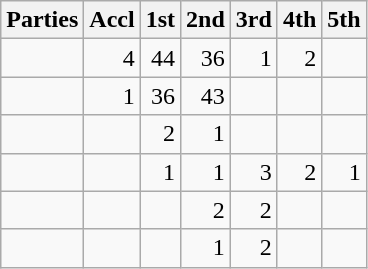<table class="wikitable" style="text-align:right;">
<tr>
<th style="text-align:left;">Parties</th>
<th>Accl</th>
<th>1st</th>
<th>2nd</th>
<th>3rd</th>
<th>4th</th>
<th>5th</th>
</tr>
<tr>
<td style="text-align:left;"></td>
<td>4</td>
<td>44</td>
<td>36</td>
<td>1</td>
<td>2</td>
<td></td>
</tr>
<tr>
<td style="text-align:left;"></td>
<td>1</td>
<td>36</td>
<td>43</td>
<td></td>
<td></td>
<td></td>
</tr>
<tr>
<td style="text-align:left;"></td>
<td></td>
<td>2</td>
<td>1</td>
<td></td>
<td></td>
<td></td>
</tr>
<tr>
<td style="text-align:left;"></td>
<td></td>
<td>1</td>
<td>1</td>
<td>3</td>
<td>2</td>
<td>1</td>
</tr>
<tr>
<td style="text-align:left;"></td>
<td></td>
<td></td>
<td>2</td>
<td>2</td>
<td></td>
<td></td>
</tr>
<tr>
<td style="text-align:left;"></td>
<td></td>
<td></td>
<td>1</td>
<td>2</td>
<td></td>
<td></td>
</tr>
</table>
